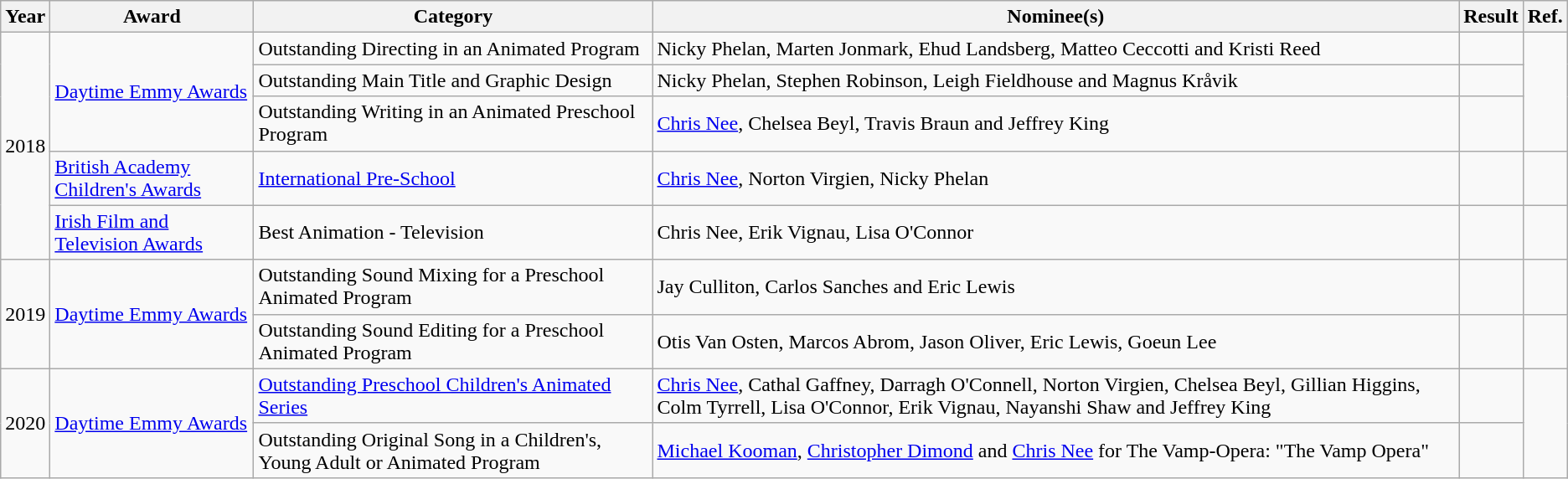<table class="wikitable">
<tr>
<th>Year</th>
<th>Award</th>
<th>Category</th>
<th>Nominee(s)</th>
<th>Result</th>
<th>Ref.</th>
</tr>
<tr>
<td rowspan="5">2018</td>
<td rowspan="3"><a href='#'>Daytime Emmy Awards</a></td>
<td>Outstanding Directing in an Animated Program</td>
<td>Nicky Phelan, Marten Jonmark, Ehud Landsberg, Matteo Ceccotti and Kristi Reed</td>
<td></td>
<td rowspan="3" style="text-align:center;"></td>
</tr>
<tr>
<td>Outstanding Main Title and Graphic Design</td>
<td>Nicky Phelan, Stephen Robinson, Leigh Fieldhouse and Magnus Kråvik</td>
<td></td>
</tr>
<tr>
<td>Outstanding Writing in an Animated Preschool Program</td>
<td><a href='#'>Chris Nee</a>, Chelsea Beyl, Travis Braun and Jeffrey King</td>
<td></td>
</tr>
<tr>
<td><a href='#'>British Academy Children's Awards</a></td>
<td><a href='#'>International Pre-School</a></td>
<td><a href='#'>Chris Nee</a>, Norton Virgien, Nicky Phelan</td>
<td></td>
<td style="text-align:center;"></td>
</tr>
<tr>
<td><a href='#'>Irish Film and Television Awards</a></td>
<td>Best Animation - Television</td>
<td>Chris Nee, Erik Vignau, Lisa O'Connor</td>
<td></td>
<td style="text-align:center;"></td>
</tr>
<tr>
<td rowspan="2">2019</td>
<td rowspan="2"><a href='#'>Daytime Emmy Awards</a></td>
<td>Outstanding Sound Mixing for a Preschool Animated Program</td>
<td>Jay Culliton, Carlos Sanches and Eric Lewis</td>
<td></td>
<td style="text-align:center;"></td>
</tr>
<tr>
<td>Outstanding Sound Editing for a Preschool Animated Program</td>
<td>Otis Van Osten, Marcos Abrom, Jason Oliver, Eric Lewis, Goeun Lee</td>
<td></td>
<td style="text-align:center;"></td>
</tr>
<tr>
<td rowspan="2">2020</td>
<td rowspan="2"><a href='#'>Daytime Emmy Awards</a></td>
<td><a href='#'>Outstanding Preschool Children's Animated Series</a></td>
<td><a href='#'>Chris Nee</a>, Cathal Gaffney, Darragh O'Connell, Norton Virgien, Chelsea Beyl, Gillian Higgins, Colm Tyrrell, Lisa O'Connor, Erik Vignau, Nayanshi Shaw and Jeffrey King</td>
<td></td>
<td rowspan="2" style="text-align:center;"></td>
</tr>
<tr>
<td>Outstanding Original Song in a Children's, Young Adult or Animated Program</td>
<td><a href='#'>Michael Kooman</a>, <a href='#'>Christopher Dimond</a> and <a href='#'>Chris Nee</a> for The Vamp-Opera: "The Vamp Opera"</td>
<td></td>
</tr>
</table>
